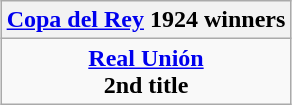<table class="wikitable" style="text-align: center; margin: 0 auto;">
<tr>
<th><a href='#'>Copa del Rey</a> 1924 winners</th>
</tr>
<tr>
<td><strong><a href='#'>Real Unión</a></strong><br><strong>2nd title</strong></td>
</tr>
</table>
